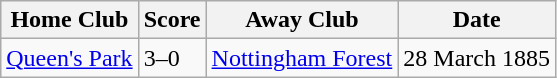<table class="wikitable">
<tr>
<th>Home Club</th>
<th>Score</th>
<th>Away Club</th>
<th>Date</th>
</tr>
<tr>
<td><a href='#'>Queen's Park</a> </td>
<td>3–0</td>
<td><a href='#'>Nottingham Forest</a></td>
<td>28 March 1885</td>
</tr>
</table>
